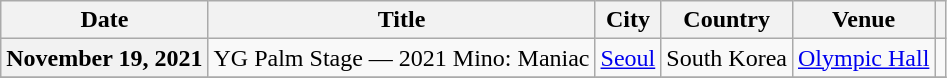<table class="wikitable plainrowheaders">
<tr>
<th>Date</th>
<th>Title</th>
<th>City</th>
<th>Country</th>
<th>Venue</th>
<th scope="col" class="unsortable"></th>
</tr>
<tr>
<th scope="row">November 19, 2021</th>
<td>YG Palm Stage — 2021 Mino: Maniac</td>
<td><a href='#'>Seoul</a></td>
<td>South Korea</td>
<td><a href='#'>Olympic Hall</a></td>
<td style="text-align:center"></td>
</tr>
<tr>
</tr>
</table>
